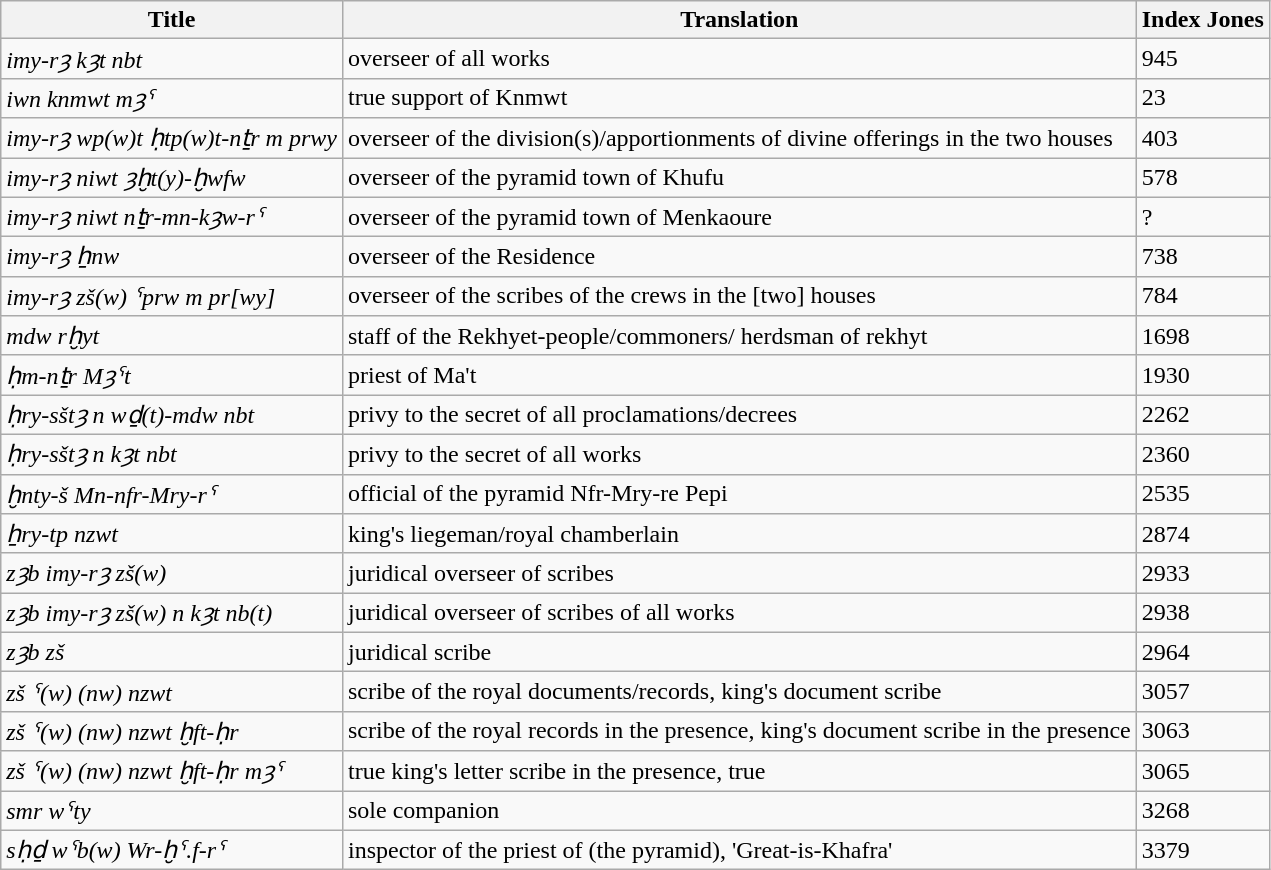<table class="wikitable">
<tr>
<th>Title</th>
<th>Translation</th>
<th>Index Jones</th>
</tr>
<tr>
<td><em>imy-rȝ kȝt nbt</em></td>
<td>overseer of all works</td>
<td>945</td>
</tr>
<tr>
<td><em>iwn knmwt mȝˁ</em></td>
<td>true support of Knmwt</td>
<td>23</td>
</tr>
<tr>
<td><em>imy-rȝ wp(w)t ḥtp(w)t-nṯr m prwy</em></td>
<td>overseer of the division(s)/apportionments of divine offerings in the two houses</td>
<td>403</td>
</tr>
<tr>
<td><em>imy-rȝ niwt ȝḫt(y)-ḫwfw</em></td>
<td>overseer of the pyramid town of Khufu</td>
<td>578</td>
</tr>
<tr>
<td><em>imy-rȝ niwt nṯr-mn-kȝw-rˁ</em></td>
<td>overseer of the pyramid town of Menkaoure</td>
<td>?</td>
</tr>
<tr>
<td><em>imy-rȝ ẖnw</em></td>
<td>overseer of the Residence</td>
<td>738</td>
</tr>
<tr>
<td><em>imy-rȝ zš(w) ˁprw m pr[wy]</em></td>
<td>overseer of the scribes of the crews in the [two] houses</td>
<td>784</td>
</tr>
<tr>
<td><em>mdw rḫyt</em></td>
<td>staff of the Rekhyet-people/commoners/ herdsman of rekhyt</td>
<td>1698</td>
</tr>
<tr>
<td><em>ḥm-nṯr Mȝˁt</em></td>
<td>priest of Ma't</td>
<td>1930</td>
</tr>
<tr>
<td><em>ḥry-sštȝ n wḏ(t)-mdw nbt</em></td>
<td>privy to the secret of all proclamations/decrees</td>
<td>2262</td>
</tr>
<tr>
<td><em>ḥry-sštȝ n kȝt nbt</em></td>
<td>privy to the secret of all works</td>
<td>2360</td>
</tr>
<tr>
<td><em>ḫnty-š Mn-nfr-Mry-rˁ</em></td>
<td>official of the pyramid Nfr-Mry-re Pepi</td>
<td>2535</td>
</tr>
<tr>
<td><em>ẖry-tp nzwt</em></td>
<td>king's liegeman/royal chamberlain</td>
<td>2874</td>
</tr>
<tr>
<td><em>zȝb imy-rȝ zš(w)</em></td>
<td>juridical overseer of scribes</td>
<td>2933</td>
</tr>
<tr>
<td><em>zȝb imy-rȝ zš(w) n kȝt nb(t)</em></td>
<td>juridical overseer of scribes of all works</td>
<td>2938</td>
</tr>
<tr>
<td><em>zȝb zš</em></td>
<td>juridical scribe</td>
<td>2964</td>
</tr>
<tr>
<td><em>zš ˁ(w) (nw) nzwt</em></td>
<td>scribe of the royal documents/records, king's document scribe</td>
<td>3057</td>
</tr>
<tr>
<td><em>zš ˁ(w) (nw) nzwt ḫft-ḥr</em></td>
<td>scribe of the royal records in the presence, king's document scribe in the presence</td>
<td>3063</td>
</tr>
<tr>
<td><em>zš ˁ(w) (nw) nzwt ḫft-ḥr mȝˁ</em></td>
<td>true king's letter scribe in the presence, true</td>
<td>3065</td>
</tr>
<tr>
<td><em>smr wˁty</em></td>
<td>sole companion</td>
<td>3268</td>
</tr>
<tr>
<td><em>sḥḏ wˁb(w) Wr-ḫˁ.f-rˁ</em></td>
<td>inspector of the priest of (the pyramid), 'Great-is-Khafra'</td>
<td>3379</td>
</tr>
</table>
